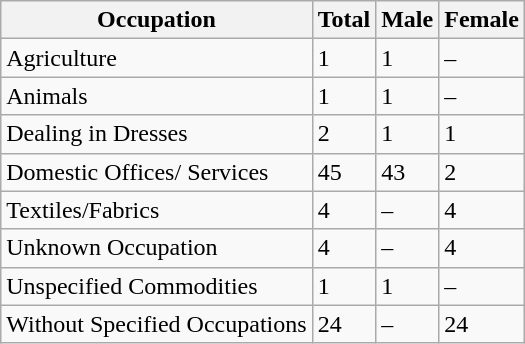<table class="wikitable">
<tr>
<th>Occupation</th>
<th>Total</th>
<th>Male</th>
<th>Female</th>
</tr>
<tr>
<td>Agriculture</td>
<td>1</td>
<td>1</td>
<td>–</td>
</tr>
<tr>
<td>Animals</td>
<td>1</td>
<td>1</td>
<td>–</td>
</tr>
<tr>
<td>Dealing in Dresses</td>
<td>2</td>
<td>1</td>
<td>1</td>
</tr>
<tr>
<td>Domestic Offices/ Services</td>
<td>45</td>
<td>43</td>
<td>2</td>
</tr>
<tr>
<td>Textiles/Fabrics</td>
<td>4</td>
<td>–</td>
<td>4</td>
</tr>
<tr>
<td>Unknown Occupation</td>
<td>4</td>
<td>–</td>
<td>4</td>
</tr>
<tr>
<td>Unspecified Commodities</td>
<td>1</td>
<td>1</td>
<td>–</td>
</tr>
<tr>
<td>Without Specified Occupations</td>
<td>24</td>
<td>–</td>
<td>24</td>
</tr>
</table>
